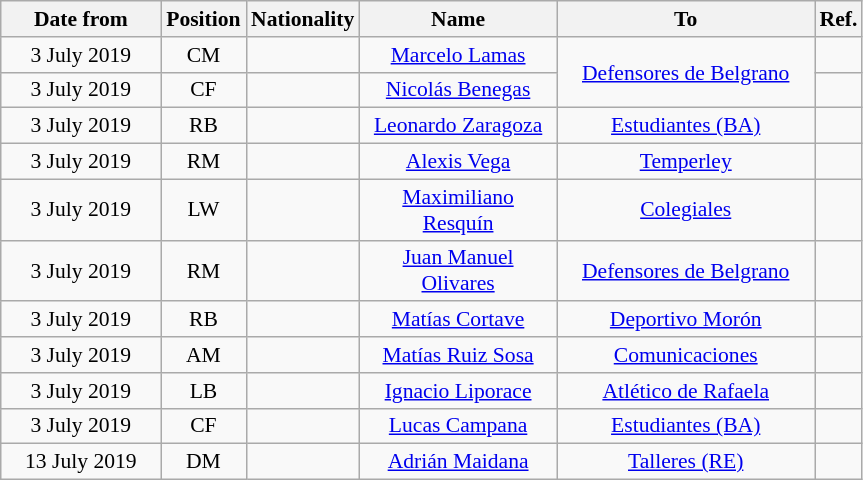<table class="wikitable" style="text-align:center; font-size:90%; ">
<tr>
<th style="background:#; color:#; width:100px;">Date from</th>
<th style="background:#; color:#; width:50px;">Position</th>
<th style="background:#; color:#; width:50px;">Nationality</th>
<th style="background:#; color:#; width:125px;">Name</th>
<th style="background:#; color:#; width:165px;">To</th>
<th style="background:#; color:#; width:25px;">Ref.</th>
</tr>
<tr>
<td>3 July 2019</td>
<td>CM</td>
<td></td>
<td><a href='#'>Marcelo Lamas</a></td>
<td rowspan="2"> <a href='#'>Defensores de Belgrano</a></td>
<td></td>
</tr>
<tr>
<td>3 July 2019</td>
<td>CF</td>
<td></td>
<td><a href='#'>Nicolás Benegas</a></td>
<td></td>
</tr>
<tr>
<td>3 July 2019</td>
<td>RB</td>
<td></td>
<td><a href='#'>Leonardo Zaragoza</a></td>
<td> <a href='#'>Estudiantes (BA)</a></td>
<td></td>
</tr>
<tr>
<td>3 July 2019</td>
<td>RM</td>
<td></td>
<td><a href='#'>Alexis Vega</a></td>
<td> <a href='#'>Temperley</a></td>
<td></td>
</tr>
<tr>
<td>3 July 2019</td>
<td>LW</td>
<td></td>
<td><a href='#'>Maximiliano Resquín</a></td>
<td> <a href='#'>Colegiales</a></td>
<td></td>
</tr>
<tr>
<td>3 July 2019</td>
<td>RM</td>
<td></td>
<td><a href='#'>Juan Manuel Olivares</a></td>
<td> <a href='#'>Defensores de Belgrano</a></td>
<td></td>
</tr>
<tr>
<td>3 July 2019</td>
<td>RB</td>
<td></td>
<td><a href='#'>Matías Cortave</a></td>
<td> <a href='#'>Deportivo Morón</a></td>
<td></td>
</tr>
<tr>
<td>3 July 2019</td>
<td>AM</td>
<td></td>
<td><a href='#'>Matías Ruiz Sosa</a></td>
<td> <a href='#'>Comunicaciones</a></td>
<td></td>
</tr>
<tr>
<td>3 July 2019</td>
<td>LB</td>
<td></td>
<td><a href='#'>Ignacio Liporace</a></td>
<td> <a href='#'>Atlético de Rafaela</a></td>
<td></td>
</tr>
<tr>
<td>3 July 2019</td>
<td>CF</td>
<td></td>
<td><a href='#'>Lucas Campana</a></td>
<td> <a href='#'>Estudiantes (BA)</a></td>
<td></td>
</tr>
<tr>
<td>13 July 2019</td>
<td>DM</td>
<td></td>
<td><a href='#'>Adrián Maidana</a></td>
<td> <a href='#'>Talleres (RE)</a></td>
<td></td>
</tr>
</table>
